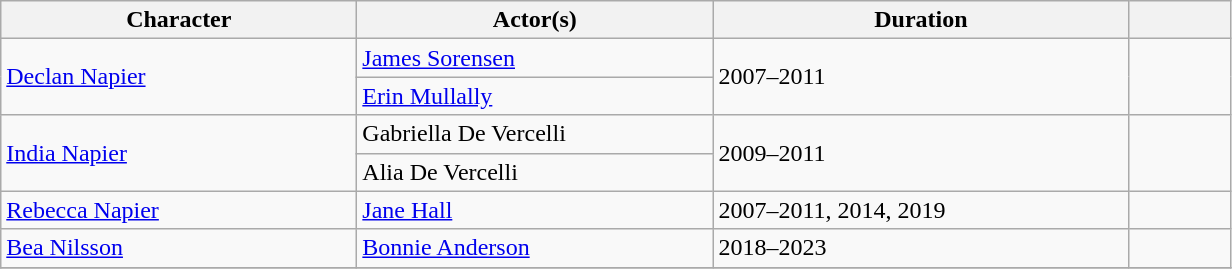<table class="wikitable">
<tr>
<th scope="col" width="230">Character</th>
<th scope="col" width="230">Actor(s)</th>
<th scope="col" width="270">Duration</th>
<th scope="col" width="60"></th>
</tr>
<tr>
<td rowspan="2"><a href='#'>Declan Napier</a></td>
<td><a href='#'>James Sorensen</a></td>
<td rowspan="2">2007–2011</td>
<td rowspan="2"></td>
</tr>
<tr>
<td><a href='#'>Erin Mullally</a></td>
</tr>
<tr>
<td rowspan="2"><a href='#'>India Napier</a></td>
<td>Gabriella De Vercelli</td>
<td rowspan="2">2009–2011</td>
<td rowspan="2"></td>
</tr>
<tr>
<td>Alia De Vercelli</td>
</tr>
<tr>
<td><a href='#'>Rebecca Napier</a></td>
<td><a href='#'>Jane Hall</a></td>
<td>2007–2011, 2014, 2019</td>
<td></td>
</tr>
<tr>
<td><a href='#'>Bea Nilsson</a></td>
<td><a href='#'>Bonnie Anderson</a></td>
<td>2018–2023</td>
<td></td>
</tr>
<tr>
</tr>
</table>
